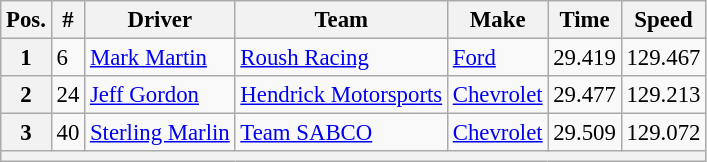<table class="wikitable" style="font-size:95%">
<tr>
<th>Pos.</th>
<th>#</th>
<th>Driver</th>
<th>Team</th>
<th>Make</th>
<th>Time</th>
<th>Speed</th>
</tr>
<tr>
<th>1</th>
<td>6</td>
<td><a href='#'>Mark Martin</a></td>
<td><a href='#'>Roush Racing</a></td>
<td><a href='#'>Ford</a></td>
<td>29.419</td>
<td>129.467</td>
</tr>
<tr>
<th>2</th>
<td>24</td>
<td><a href='#'>Jeff Gordon</a></td>
<td><a href='#'>Hendrick Motorsports</a></td>
<td><a href='#'>Chevrolet</a></td>
<td>29.477</td>
<td>129.213</td>
</tr>
<tr>
<th>3</th>
<td>40</td>
<td><a href='#'>Sterling Marlin</a></td>
<td><a href='#'>Team SABCO</a></td>
<td><a href='#'>Chevrolet</a></td>
<td>29.509</td>
<td>129.072</td>
</tr>
<tr>
<th colspan="7"></th>
</tr>
</table>
